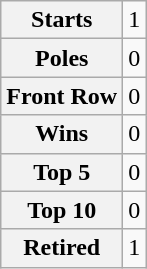<table class="wikitable" style="text-align:center">
<tr>
<th>Starts</th>
<td>1</td>
</tr>
<tr>
<th>Poles</th>
<td>0</td>
</tr>
<tr>
<th>Front Row</th>
<td>0</td>
</tr>
<tr>
<th>Wins</th>
<td>0</td>
</tr>
<tr>
<th>Top 5</th>
<td>0</td>
</tr>
<tr>
<th>Top 10</th>
<td>0</td>
</tr>
<tr>
<th>Retired</th>
<td>1</td>
</tr>
</table>
